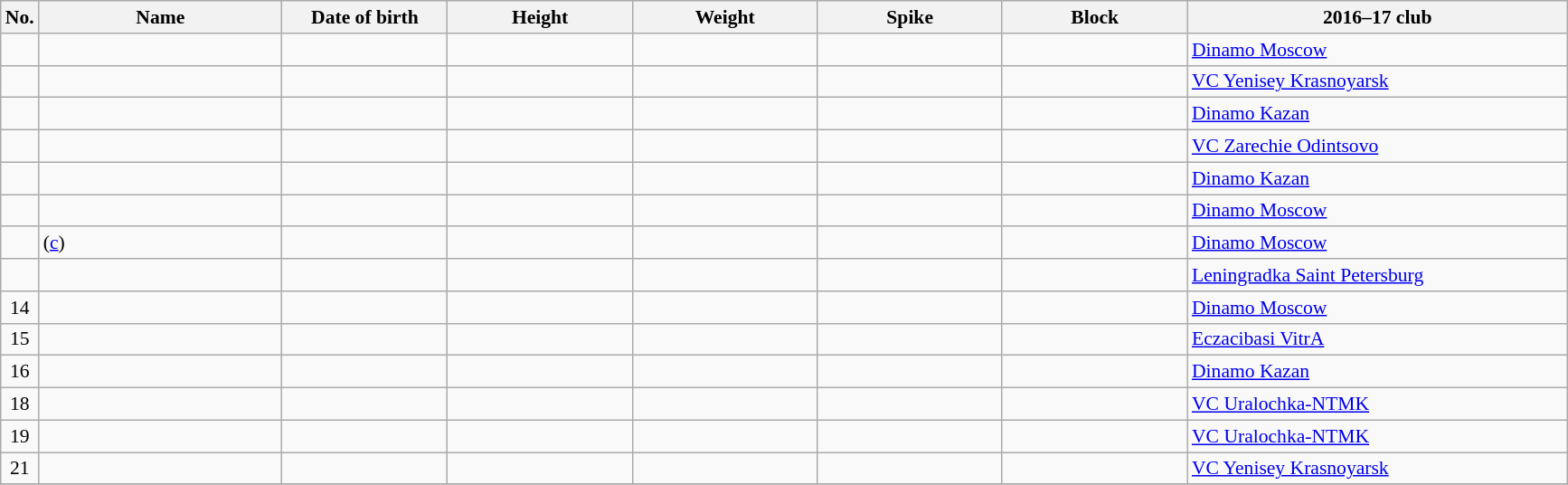<table class="wikitable sortable" style="font-size:90%; text-align:center;">
<tr>
<th>No.</th>
<th style="width:12em">Name</th>
<th style="width:8em">Date of birth</th>
<th style="width:9em">Height</th>
<th style="width:9em">Weight</th>
<th style="width:9em">Spike</th>
<th style="width:9em">Block</th>
<th style="width:19em">2016–17 club</th>
</tr>
<tr>
<td></td>
<td align=left></td>
<td align=right></td>
<td></td>
<td></td>
<td></td>
<td></td>
<td align=left> <a href='#'>Dinamo Moscow</a></td>
</tr>
<tr>
<td></td>
<td align=left></td>
<td align=right></td>
<td></td>
<td></td>
<td></td>
<td></td>
<td align=left> <a href='#'>VC Yenisey Krasnoyarsk</a></td>
</tr>
<tr>
<td></td>
<td align=left></td>
<td align=right></td>
<td></td>
<td></td>
<td></td>
<td></td>
<td align=left> <a href='#'>Dinamo Kazan</a></td>
</tr>
<tr>
<td></td>
<td align=left></td>
<td align=right></td>
<td></td>
<td></td>
<td></td>
<td></td>
<td align=left> <a href='#'>VC Zarechie Odintsovo</a></td>
</tr>
<tr>
<td></td>
<td align=left></td>
<td align=right></td>
<td></td>
<td></td>
<td></td>
<td></td>
<td align=left> <a href='#'>Dinamo Kazan</a></td>
</tr>
<tr>
<td></td>
<td align=left></td>
<td align=right></td>
<td></td>
<td></td>
<td></td>
<td></td>
<td align=left> <a href='#'>Dinamo Moscow</a></td>
</tr>
<tr>
<td></td>
<td align=left> (<a href='#'>c</a>)</td>
<td align=right></td>
<td></td>
<td></td>
<td></td>
<td></td>
<td align=left> <a href='#'>Dinamo Moscow</a></td>
</tr>
<tr>
<td></td>
<td align=left></td>
<td align=right></td>
<td></td>
<td></td>
<td></td>
<td></td>
<td align=left> <a href='#'>Leningradka Saint Petersburg</a></td>
</tr>
<tr>
<td>14</td>
<td align=left></td>
<td align=right></td>
<td></td>
<td></td>
<td></td>
<td></td>
<td align=left> <a href='#'>Dinamo Moscow</a></td>
</tr>
<tr>
<td>15</td>
<td align=left></td>
<td align=right></td>
<td></td>
<td></td>
<td></td>
<td></td>
<td align=left> <a href='#'>Eczacibasi VitrA</a></td>
</tr>
<tr>
<td>16</td>
<td align=left></td>
<td align=right></td>
<td></td>
<td></td>
<td></td>
<td></td>
<td align=left> <a href='#'>Dinamo Kazan</a></td>
</tr>
<tr>
<td>18</td>
<td align=left></td>
<td align=right></td>
<td></td>
<td></td>
<td></td>
<td></td>
<td align=left> <a href='#'>VC Uralochka-NTMK</a></td>
</tr>
<tr>
<td>19</td>
<td align=left></td>
<td align=right></td>
<td></td>
<td></td>
<td></td>
<td></td>
<td align=left> <a href='#'>VC Uralochka-NTMK</a></td>
</tr>
<tr>
<td>21</td>
<td align=left></td>
<td align=right></td>
<td></td>
<td></td>
<td></td>
<td></td>
<td align=left> <a href='#'>VC Yenisey Krasnoyarsk</a></td>
</tr>
<tr>
</tr>
</table>
